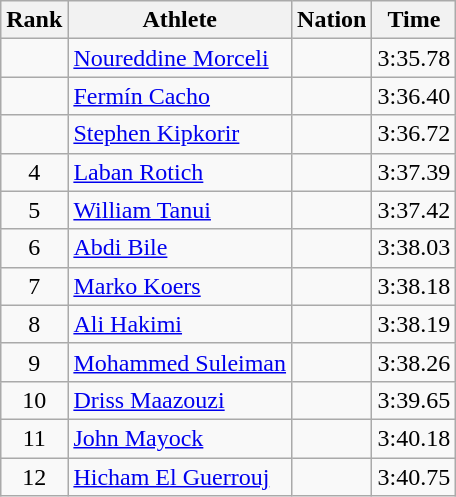<table class="wikitable sortable" style="text-align:center">
<tr>
<th>Rank</th>
<th>Athlete</th>
<th>Nation</th>
<th>Time</th>
</tr>
<tr>
<td></td>
<td align=left><a href='#'>Noureddine Morceli</a></td>
<td align=left></td>
<td>3:35.78</td>
</tr>
<tr>
<td></td>
<td align=left><a href='#'>Fermín Cacho</a></td>
<td align=left></td>
<td>3:36.40</td>
</tr>
<tr>
<td></td>
<td align=left><a href='#'>Stephen Kipkorir</a></td>
<td align=left></td>
<td>3:36.72</td>
</tr>
<tr>
<td>4</td>
<td align=left><a href='#'>Laban Rotich</a></td>
<td align=left></td>
<td>3:37.39</td>
</tr>
<tr>
<td>5</td>
<td align=left><a href='#'>William Tanui</a></td>
<td align=left></td>
<td>3:37.42</td>
</tr>
<tr>
<td>6</td>
<td align=left><a href='#'>Abdi Bile</a></td>
<td align=left></td>
<td>3:38.03</td>
</tr>
<tr>
<td>7</td>
<td align=left><a href='#'>Marko Koers</a></td>
<td align=left></td>
<td>3:38.18</td>
</tr>
<tr>
<td>8</td>
<td align=left><a href='#'>Ali Hakimi</a></td>
<td align=left></td>
<td>3:38.19</td>
</tr>
<tr>
<td>9</td>
<td align=left><a href='#'>Mohammed Suleiman</a></td>
<td align=left></td>
<td>3:38.26</td>
</tr>
<tr>
<td>10</td>
<td align=left><a href='#'>Driss Maazouzi</a></td>
<td align=left></td>
<td>3:39.65</td>
</tr>
<tr>
<td>11</td>
<td align=left><a href='#'>John Mayock</a></td>
<td align=left></td>
<td>3:40.18</td>
</tr>
<tr>
<td>12</td>
<td align=left><a href='#'>Hicham El Guerrouj</a></td>
<td align=left></td>
<td>3:40.75</td>
</tr>
</table>
